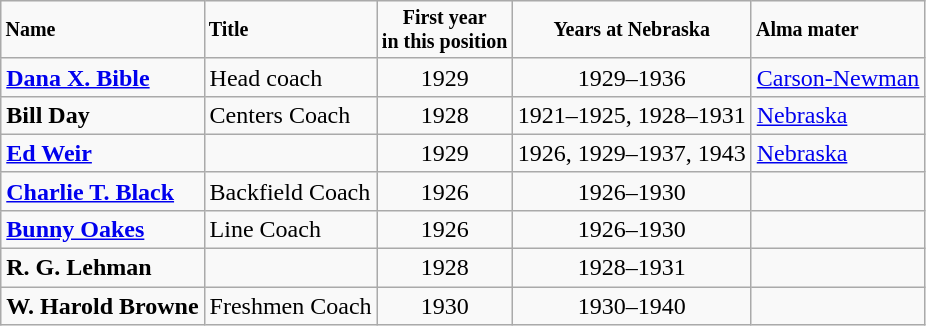<table class="wikitable">
<tr style="font-size:smaller">
<td><strong>Name</strong></td>
<td><strong>Title</strong></td>
<td align="center"><strong>First year<br>in this position</strong></td>
<td align="center"><strong>Years at Nebraska</strong></td>
<td><strong>Alma mater</strong></td>
</tr>
<tr>
<td><strong><a href='#'>Dana X. Bible</a></strong></td>
<td>Head coach</td>
<td align="center">1929</td>
<td align="center">1929–1936</td>
<td><a href='#'>Carson-Newman</a></td>
</tr>
<tr>
<td><strong>Bill Day</strong></td>
<td>Centers Coach</td>
<td align="center">1928</td>
<td align="center">1921–1925, 1928–1931</td>
<td><a href='#'>Nebraska</a></td>
</tr>
<tr>
<td><strong><a href='#'>Ed Weir</a></strong></td>
<td></td>
<td align="center">1929</td>
<td align="center">1926, 1929–1937, 1943</td>
<td><a href='#'>Nebraska</a></td>
</tr>
<tr>
<td><strong><a href='#'>Charlie T. Black</a></strong></td>
<td>Backfield Coach</td>
<td align="center">1926</td>
<td align="center">1926–1930</td>
<td></td>
</tr>
<tr>
<td><strong><a href='#'>Bunny Oakes</a></strong></td>
<td>Line Coach</td>
<td align="center">1926</td>
<td align="center">1926–1930</td>
<td></td>
</tr>
<tr>
<td><strong>R. G. Lehman</strong></td>
<td></td>
<td align="center">1928</td>
<td align="center">1928–1931</td>
<td></td>
</tr>
<tr>
<td><strong>W. Harold Browne</strong></td>
<td>Freshmen Coach</td>
<td align="center">1930</td>
<td align="center">1930–1940</td>
<td></td>
</tr>
</table>
